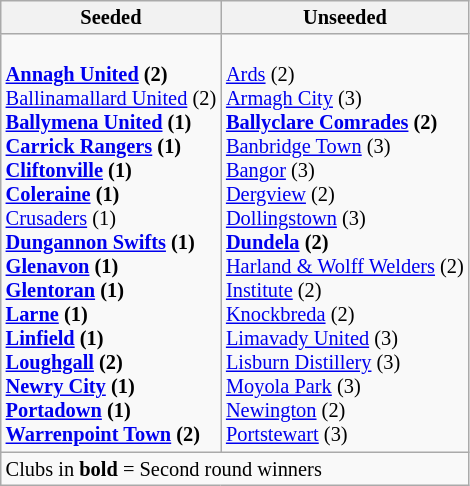<table class="wikitable" style="font-size:85%">
<tr>
<th>Seeded</th>
<th>Unseeded</th>
</tr>
<tr>
<td valign=top><br><strong><a href='#'>Annagh United</a> (2)</strong><br>
<a href='#'>Ballinamallard United</a> (2)<br>
<strong><a href='#'>Ballymena United</a> (1)</strong><br>
<strong><a href='#'>Carrick Rangers</a> (1)</strong><br>
<strong><a href='#'>Cliftonville</a> (1)</strong><br>
<strong><a href='#'>Coleraine</a> (1)</strong><br>
<a href='#'>Crusaders</a> (1)<br>
<strong><a href='#'>Dungannon Swifts</a> (1)</strong><br>
<strong><a href='#'>Glenavon</a> (1)</strong><br>
<strong><a href='#'>Glentoran</a> (1)</strong><br>
<strong><a href='#'>Larne</a> (1)</strong><br>
<strong><a href='#'>Linfield</a> (1)</strong><br>
<strong><a href='#'>Loughgall</a> (2)</strong><br>
<strong><a href='#'>Newry City</a> (1)</strong><br>
<strong><a href='#'>Portadown</a> (1)</strong><br>
<strong><a href='#'>Warrenpoint Town</a> (2)</strong></td>
<td valign=top><br><a href='#'>Ards</a> (2)<br>
<a href='#'>Armagh City</a> (3)<br>
<strong><a href='#'>Ballyclare Comrades</a> (2)</strong><br>
<a href='#'>Banbridge Town</a> (3)<br>
<a href='#'>Bangor</a> (3)<br>
<a href='#'>Dergview</a> (2)<br>
<a href='#'>Dollingstown</a> (3)<br>
<strong><a href='#'>Dundela</a> (2)</strong><br>
<a href='#'>Harland & Wolff Welders</a> (2)<br>
<a href='#'>Institute</a> (2)<br>
<a href='#'>Knockbreda</a> (2)<br>
<a href='#'>Limavady United</a> (3)<br>
<a href='#'>Lisburn Distillery</a> (3)<br>
<a href='#'>Moyola Park</a> (3)<br>
<a href='#'>Newington</a> (2)<br>
<a href='#'>Portstewart</a> (3)<br></td>
</tr>
<tr>
<td colspan="2">Clubs in <strong>bold</strong> = Second round winners</td>
</tr>
</table>
